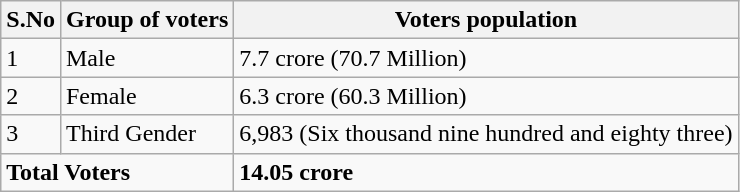<table class="wikitable" |>
<tr>
<th>S.No</th>
<th>Group of voters</th>
<th>Voters population</th>
</tr>
<tr>
<td>1</td>
<td>Male</td>
<td>7.7 crore (70.7 Million)</td>
</tr>
<tr>
<td>2</td>
<td>Female</td>
<td>6.3 crore (60.3 Million)</td>
</tr>
<tr>
<td>3</td>
<td>Third Gender</td>
<td>6,983 (Six thousand nine hundred and eighty three)</td>
</tr>
<tr>
<td colspan="2"><strong>Total Voters</strong></td>
<td><strong>14.05 crore</strong></td>
</tr>
</table>
